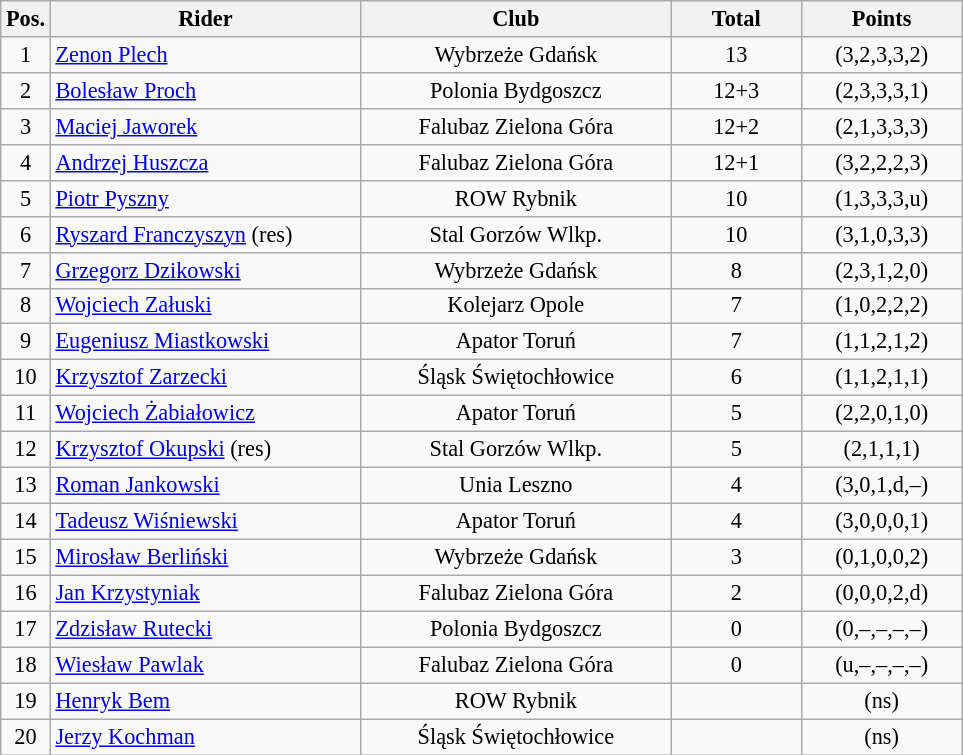<table class=wikitable style="font-size:93%;">
<tr>
<th width=25px>Pos.</th>
<th width=200px>Rider</th>
<th width=200px>Club</th>
<th width=80px>Total</th>
<th width=100px>Points</th>
</tr>
<tr align=center>
<td>1</td>
<td align=left><a href='#'>Zenon Plech</a></td>
<td>Wybrzeże Gdańsk</td>
<td>13</td>
<td>(3,2,3,3,2)</td>
</tr>
<tr align=center>
<td>2</td>
<td align=left><a href='#'>Bolesław Proch</a></td>
<td>Polonia Bydgoszcz</td>
<td>12+3</td>
<td>(2,3,3,3,1)</td>
</tr>
<tr align=center>
<td>3</td>
<td align=left><a href='#'>Maciej Jaworek</a></td>
<td>Falubaz Zielona Góra</td>
<td>12+2</td>
<td>(2,1,3,3,3)</td>
</tr>
<tr align=center>
<td>4</td>
<td align=left><a href='#'>Andrzej Huszcza</a></td>
<td>Falubaz Zielona Góra</td>
<td>12+1</td>
<td>(3,2,2,2,3)</td>
</tr>
<tr align=center>
<td>5</td>
<td align=left><a href='#'>Piotr Pyszny</a></td>
<td>ROW Rybnik</td>
<td>10</td>
<td>(1,3,3,3,u)</td>
</tr>
<tr align=center>
<td>6</td>
<td align=left><a href='#'>Ryszard Franczyszyn</a> (res)</td>
<td>Stal Gorzów Wlkp.</td>
<td>10</td>
<td>(3,1,0,3,3)</td>
</tr>
<tr align=center>
<td>7</td>
<td align=left><a href='#'>Grzegorz Dzikowski</a></td>
<td>Wybrzeże Gdańsk</td>
<td>8</td>
<td>(2,3,1,2,0)</td>
</tr>
<tr align=center>
<td>8</td>
<td align=left><a href='#'>Wojciech Załuski</a></td>
<td>Kolejarz Opole</td>
<td>7</td>
<td>(1,0,2,2,2)</td>
</tr>
<tr align=center>
<td>9</td>
<td align=left><a href='#'>Eugeniusz Miastkowski</a></td>
<td>Apator Toruń</td>
<td>7</td>
<td>(1,1,2,1,2)</td>
</tr>
<tr align=center>
<td>10</td>
<td align=left><a href='#'>Krzysztof Zarzecki</a></td>
<td>Śląsk Świętochłowice</td>
<td>6</td>
<td>(1,1,2,1,1)</td>
</tr>
<tr align=center>
<td>11</td>
<td align=left><a href='#'>Wojciech Żabiałowicz</a></td>
<td>Apator Toruń</td>
<td>5</td>
<td>(2,2,0,1,0)</td>
</tr>
<tr align=center>
<td>12</td>
<td align=left><a href='#'>Krzysztof Okupski</a> (res)</td>
<td>Stal Gorzów Wlkp.</td>
<td>5</td>
<td>(2,1,1,1)</td>
</tr>
<tr align=center>
<td>13</td>
<td align=left><a href='#'>Roman Jankowski</a></td>
<td>Unia Leszno</td>
<td>4</td>
<td>(3,0,1,d,–)</td>
</tr>
<tr align=center>
<td>14</td>
<td align=left><a href='#'>Tadeusz Wiśniewski</a></td>
<td>Apator Toruń</td>
<td>4</td>
<td>(3,0,0,0,1)</td>
</tr>
<tr align=center>
<td>15</td>
<td align=left><a href='#'>Mirosław Berliński</a></td>
<td>Wybrzeże Gdańsk</td>
<td>3</td>
<td>(0,1,0,0,2)</td>
</tr>
<tr align=center>
<td>16</td>
<td align=left><a href='#'>Jan Krzystyniak</a></td>
<td>Falubaz Zielona Góra</td>
<td>2</td>
<td>(0,0,0,2,d)</td>
</tr>
<tr align=center>
<td>17</td>
<td align=left><a href='#'>Zdzisław Rutecki</a></td>
<td>Polonia Bydgoszcz</td>
<td>0</td>
<td>(0,–,–,–,–)</td>
</tr>
<tr align=center>
<td>18</td>
<td align=left><a href='#'>Wiesław Pawlak</a></td>
<td>Falubaz Zielona Góra</td>
<td>0</td>
<td>(u,–,–,–,–)</td>
</tr>
<tr align=center>
<td>19</td>
<td align=left><a href='#'>Henryk Bem</a></td>
<td>ROW Rybnik</td>
<td></td>
<td>(ns)</td>
</tr>
<tr align=center>
<td>20</td>
<td align=left><a href='#'>Jerzy Kochman</a></td>
<td>Śląsk Świętochłowice</td>
<td></td>
<td>(ns)</td>
</tr>
</table>
